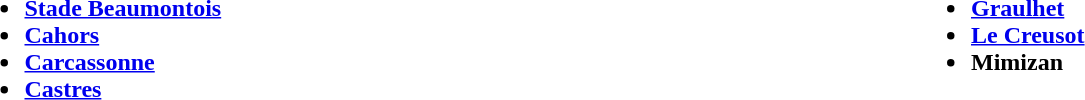<table width="100%" border=0>
<tr valign=top>
<td width="50%"><br><ul><li><strong><a href='#'>Stade Beaumontois</a></strong></li><li><strong><a href='#'>Cahors</a></strong></li><li><strong><a href='#'>Carcassonne</a></strong></li><li><strong><a href='#'>Castres</a></strong></li></ul></td>
<td width="50%"><br><ul><li><strong><a href='#'>Graulhet</a></strong></li><li><strong> <a href='#'>Le Creusot</a></strong></li><li><strong>Mimizan</strong></li></ul></td>
</tr>
</table>
